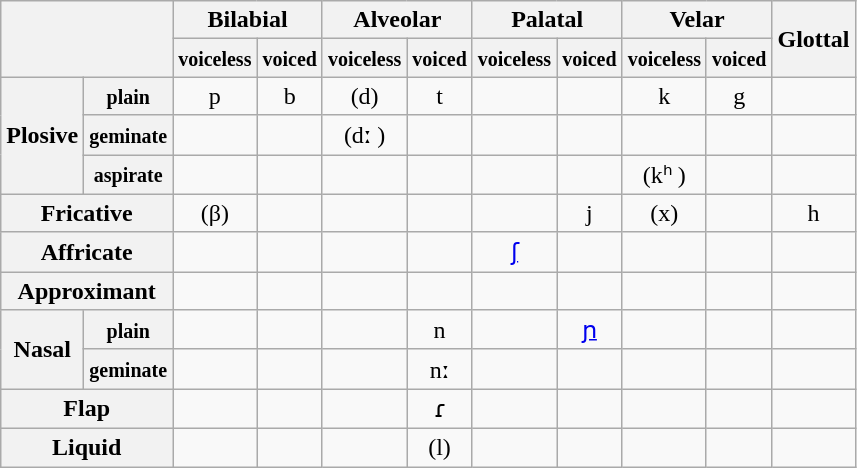<table class="wikitable" style="text-align: center;">
<tr>
<th colspan="2" rowspan="2"></th>
<th colspan="2">Bilabial</th>
<th colspan="2">Alveolar</th>
<th colspan="2">Palatal</th>
<th colspan="2">Velar</th>
<th rowspan="2">Glottal</th>
</tr>
<tr>
<th><small>voiceless</small></th>
<th><small>voiced</small></th>
<th><small>voiceless</small></th>
<th><small>voiced</small></th>
<th><small>voiceless</small></th>
<th><small>voiced</small></th>
<th><small>voiceless</small></th>
<th><small>voiced</small></th>
</tr>
<tr>
<th rowspan="3">Plosive</th>
<th><small>plain</small></th>
<td>p</td>
<td>b</td>
<td>(d)</td>
<td>t</td>
<td></td>
<td></td>
<td>k</td>
<td>g</td>
<td></td>
</tr>
<tr>
<th><small>geminate</small></th>
<td></td>
<td></td>
<td>(dː )</td>
<td></td>
<td></td>
<td></td>
<td></td>
<td></td>
<td></td>
</tr>
<tr>
<th><small>aspirate</small></th>
<td></td>
<td></td>
<td></td>
<td></td>
<td></td>
<td></td>
<td>(kʰ )</td>
<td></td>
<td></td>
</tr>
<tr>
<th colspan="2">Fricative</th>
<td>(β)</td>
<td></td>
<td></td>
<td></td>
<td></td>
<td>j</td>
<td>(x)</td>
<td></td>
<td>h</td>
</tr>
<tr>
<th colspan="2">Affricate</th>
<td></td>
<td></td>
<td></td>
<td></td>
<td><a href='#'>ʃ</a></td>
<td></td>
<td></td>
<td></td>
<td></td>
</tr>
<tr>
<th colspan="2">Approximant</th>
<td></td>
<td></td>
<td></td>
<td></td>
<td></td>
<td></td>
<td></td>
<td></td>
<td></td>
</tr>
<tr>
<th rowspan="2">Nasal</th>
<th><small>plain</small></th>
<td></td>
<td></td>
<td></td>
<td>n</td>
<td></td>
<td><a href='#'>ɲ</a></td>
<td></td>
<td></td>
<td></td>
</tr>
<tr>
<th><small>geminate</small></th>
<td></td>
<td></td>
<td></td>
<td>nː </td>
<td></td>
<td></td>
<td></td>
<td></td>
<td></td>
</tr>
<tr>
<th colspan="2">Flap</th>
<td></td>
<td></td>
<td></td>
<td>ɾ </td>
<td></td>
<td></td>
<td></td>
<td></td>
<td></td>
</tr>
<tr>
<th colspan="2">Liquid</th>
<td></td>
<td></td>
<td></td>
<td>(l)</td>
<td></td>
<td></td>
<td></td>
<td></td>
<td></td>
</tr>
</table>
